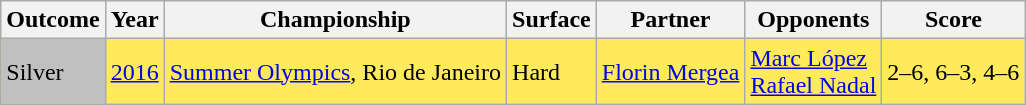<table class="sortable wikitable">
<tr>
<th>Outcome</th>
<th>Year</th>
<th>Championship</th>
<th>Surface</th>
<th>Partner</th>
<th>Opponents</th>
<th class="unsortable">Score</th>
</tr>
<tr style="background:#ffea5c;">
<td style="background:silver;">Silver</td>
<td><a href='#'>2016</a></td>
<td><a href='#'>Summer Olympics</a>, Rio de Janeiro</td>
<td>Hard</td>
<td> <a href='#'>Florin Mergea</a></td>
<td> <a href='#'>Marc López</a><br> <a href='#'>Rafael Nadal</a></td>
<td>2–6, 6–3, 4–6</td>
</tr>
</table>
